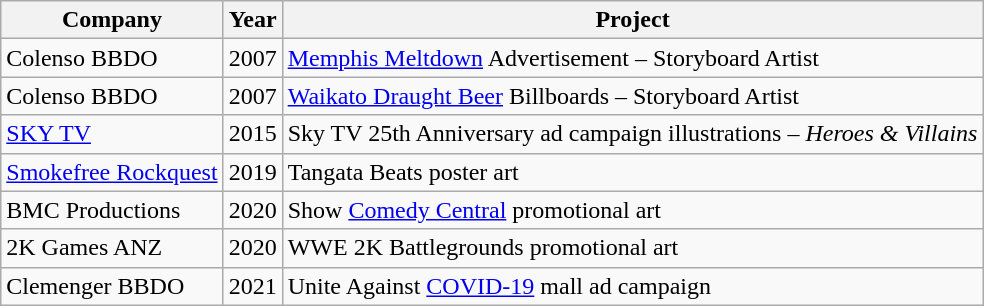<table class="wikitable">
<tr>
<th>Company</th>
<th>Year</th>
<th>Project</th>
</tr>
<tr>
<td>Colenso BBDO</td>
<td>2007</td>
<td><a href='#'>Memphis Meltdown</a> Advertisement – Storyboard Artist</td>
</tr>
<tr>
<td>Colenso BBDO</td>
<td>2007</td>
<td><a href='#'>Waikato Draught Beer</a> Billboards – Storyboard Artist</td>
</tr>
<tr>
<td><a href='#'>SKY TV</a></td>
<td>2015</td>
<td>Sky TV 25th Anniversary ad campaign illustrations – <em>Heroes & Villains</em></td>
</tr>
<tr>
<td><a href='#'>Smokefree Rockquest</a></td>
<td>2019</td>
<td>Tangata Beats poster art</td>
</tr>
<tr>
<td>BMC Productions</td>
<td>2020</td>
<td> Show <a href='#'>Comedy Central</a> promotional art</td>
</tr>
<tr>
<td>2K Games ANZ</td>
<td>2020</td>
<td>WWE 2K Battlegrounds promotional art</td>
</tr>
<tr>
<td>Clemenger BBDO</td>
<td>2021</td>
<td>Unite Against <a href='#'>COVID-19</a> mall ad campaign</td>
</tr>
</table>
